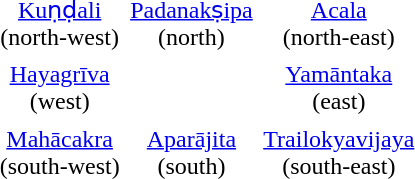<table align="center" border="0" cellspacing="5">
<tr>
<td align = "center"><a href='#'>Kuṇḍali</a><br>(north-west)</td>
<td align = "center"><a href='#'>Padanakṣipa</a><br>(north)</td>
<td align = "center"><a href='#'>Acala</a><br>(north-east)</td>
</tr>
<tr>
<td align = "center"><a href='#'>Hayagrīva</a><br>(west)</td>
<td></td>
<td align = "center"><a href='#'>Yamāntaka</a><br>(east)</td>
</tr>
<tr>
<td align = "center"><a href='#'>Mahācakra</a><br>(south-west)</td>
<td align = "center"><a href='#'>Aparājita</a><br>(south)</td>
<td align = "center"><a href='#'>Trailokyavijaya</a><br>(south-east)</td>
</tr>
</table>
